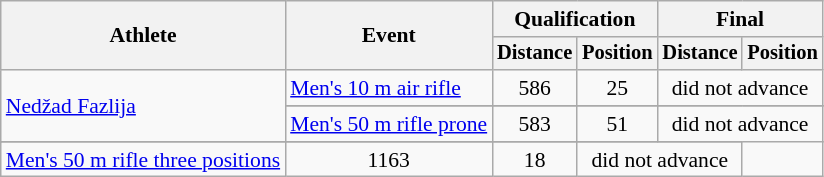<table class=wikitable style="font-size:90%">
<tr>
<th rowspan="2">Athlete</th>
<th rowspan="2">Event</th>
<th colspan="2">Qualification</th>
<th colspan="2">Final</th>
</tr>
<tr style="font-size:95%">
<th>Distance</th>
<th>Position</th>
<th>Distance</th>
<th>Position</th>
</tr>
<tr align=center>
<td align=left rowspan=3><a href='#'>Nedžad Fazlija</a></td>
<td align=left><a href='#'>Men's 10 m air rifle</a></td>
<td>586</td>
<td>25</td>
<td colspan=2>did not advance</td>
</tr>
<tr>
</tr>
<tr align=center>
<td align=left><a href='#'>Men's 50 m rifle prone</a></td>
<td>583</td>
<td>51</td>
<td colspan=2>did not advance</td>
</tr>
<tr>
</tr>
<tr align=center>
<td align=left><a href='#'>Men's 50 m rifle three positions</a></td>
<td>1163</td>
<td>18</td>
<td colspan=2>did not advance</td>
</tr>
</table>
